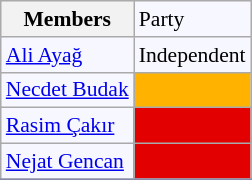<table class=wikitable style="border:1px solid #8888aa; background-color:#f7f8ff; padding:0px; font-size:90%;">
<tr>
<th>Members</th>
<td>Party</td>
</tr>
<tr>
<td><a href='#'>Ali Ayağ</a></td>
<td>Independent</td>
</tr>
<tr>
<td><a href='#'>Necdet Budak</a></td>
<td style="background: #ffb300"></td>
</tr>
<tr>
<td><a href='#'>Rasim Çakır</a></td>
<td style="background: #e30000"></td>
</tr>
<tr>
<td><a href='#'>Nejat Gencan</a></td>
<td style="background: #e30000"></td>
</tr>
<tr>
</tr>
</table>
